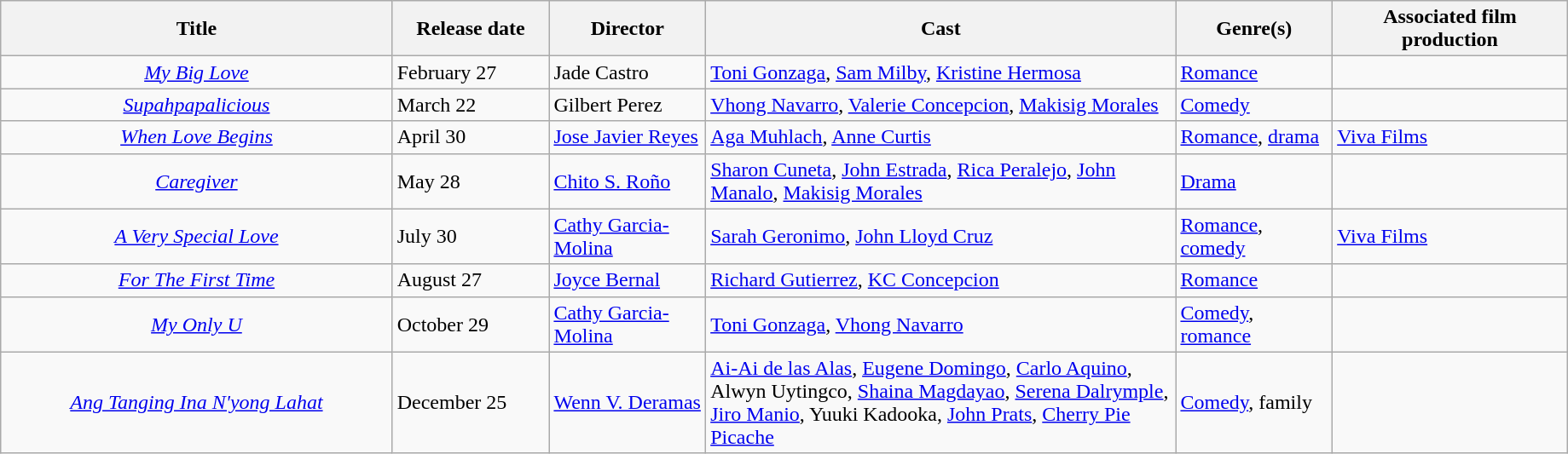<table class="wikitable" style="width:97%">
<tr>
<th style="width:25%;">Title</th>
<th style="width:10%;">Release date</th>
<th style="width:10%;">Director</th>
<th style="width:30%;">Cast</th>
<th style="width:10%;">Genre(s)</th>
<th style="width:15%;">Associated film production</th>
</tr>
<tr>
<td style="text-align:center;"><em><a href='#'>My Big Love</a></em></td>
<td>February 27</td>
<td>Jade Castro</td>
<td><a href='#'>Toni Gonzaga</a>, <a href='#'>Sam Milby</a>, <a href='#'>Kristine Hermosa</a></td>
<td><a href='#'>Romance</a></td>
<td></td>
</tr>
<tr>
<td style="text-align:center;"><em><a href='#'>Supahpapalicious</a></em></td>
<td>March 22</td>
<td>Gilbert Perez</td>
<td><a href='#'>Vhong Navarro</a>, <a href='#'>Valerie Concepcion</a>, <a href='#'>Makisig Morales</a></td>
<td><a href='#'>Comedy</a></td>
<td></td>
</tr>
<tr>
<td style="text-align:center;"><em><a href='#'>When Love Begins</a></em></td>
<td>April 30</td>
<td><a href='#'>Jose Javier Reyes</a></td>
<td><a href='#'>Aga Muhlach</a>, <a href='#'>Anne Curtis</a></td>
<td><a href='#'>Romance</a>, <a href='#'>drama</a></td>
<td><a href='#'>Viva Films</a></td>
</tr>
<tr>
<td style="text-align:center;"><em><a href='#'>Caregiver</a></em></td>
<td>May 28</td>
<td><a href='#'>Chito S. Roño</a></td>
<td><a href='#'>Sharon Cuneta</a>, <a href='#'>John Estrada</a>, <a href='#'>Rica Peralejo</a>, <a href='#'>John Manalo</a>, <a href='#'>Makisig Morales</a></td>
<td><a href='#'>Drama</a></td>
<td></td>
</tr>
<tr>
<td style="text-align:center;"><em><a href='#'>A Very Special Love</a></em></td>
<td>July 30</td>
<td><a href='#'>Cathy Garcia-Molina</a></td>
<td><a href='#'>Sarah Geronimo</a>, <a href='#'>John Lloyd Cruz</a></td>
<td><a href='#'>Romance</a>, <a href='#'>comedy</a></td>
<td><a href='#'>Viva Films</a></td>
</tr>
<tr>
<td style="text-align:center;"><em><a href='#'>For The First Time</a></em></td>
<td>August 27</td>
<td><a href='#'>Joyce Bernal</a></td>
<td><a href='#'>Richard Gutierrez</a>, <a href='#'>KC Concepcion</a></td>
<td><a href='#'>Romance</a></td>
<td></td>
</tr>
<tr>
<td style="text-align:center;"><em><a href='#'>My Only U</a></em></td>
<td>October 29</td>
<td><a href='#'>Cathy Garcia-Molina</a></td>
<td><a href='#'>Toni Gonzaga</a>, <a href='#'>Vhong Navarro</a></td>
<td><a href='#'>Comedy</a>, <a href='#'>romance</a></td>
<td></td>
</tr>
<tr>
<td style="text-align:center;"><em><a href='#'>Ang Tanging Ina N'yong Lahat</a></em></td>
<td>December 25</td>
<td><a href='#'>Wenn V. Deramas</a></td>
<td><a href='#'>Ai-Ai de las Alas</a>, <a href='#'>Eugene Domingo</a>, <a href='#'>Carlo Aquino</a>, Alwyn Uytingco, <a href='#'>Shaina Magdayao</a>, <a href='#'>Serena Dalrymple</a>, <a href='#'>Jiro Manio</a>, Yuuki Kadooka, <a href='#'>John Prats</a>, <a href='#'>Cherry Pie Picache</a></td>
<td><a href='#'>Comedy</a>, family</td>
<td></td>
</tr>
</table>
